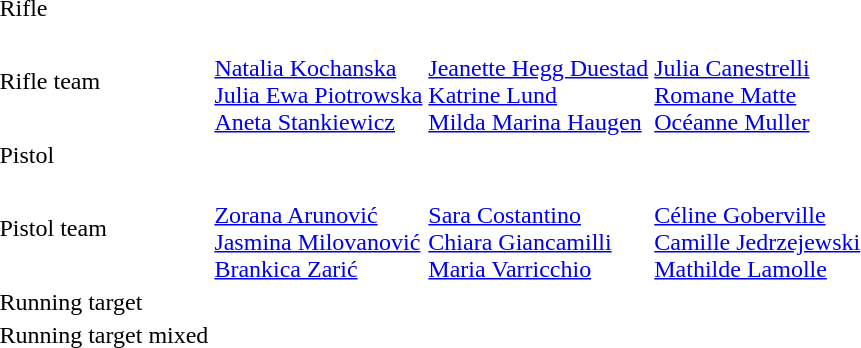<table>
<tr>
<td>Rifle</td>
<td></td>
<td></td>
<td></td>
</tr>
<tr>
<td>Rifle team</td>
<td><br><a href='#'>Natalia Kochanska</a><br><a href='#'>Julia Ewa Piotrowska</a><br><a href='#'>Aneta Stankiewicz</a></td>
<td><br><a href='#'>Jeanette Hegg Duestad</a><br><a href='#'>Katrine Lund</a><br><a href='#'>Milda Marina Haugen</a></td>
<td><br><a href='#'>Julia Canestrelli</a><br><a href='#'>Romane Matte</a><br><a href='#'>Océanne Muller</a></td>
</tr>
<tr>
<td>Pistol</td>
<td></td>
<td></td>
<td></td>
</tr>
<tr>
<td>Pistol team</td>
<td><br><a href='#'>Zorana Arunović</a><br><a href='#'>Jasmina Milovanović</a><br><a href='#'>Brankica Zarić</a></td>
<td><br><a href='#'>Sara Costantino</a><br><a href='#'>Chiara Giancamilli</a><br><a href='#'>Maria Varricchio</a></td>
<td><br><a href='#'>Céline Goberville</a><br><a href='#'>Camille Jedrzejewski</a><br><a href='#'>Mathilde Lamolle</a></td>
</tr>
<tr>
<td>Running target</td>
<td></td>
<td></td>
<td></td>
</tr>
<tr>
<td>Running target mixed</td>
<td></td>
<td></td>
<td></td>
</tr>
</table>
